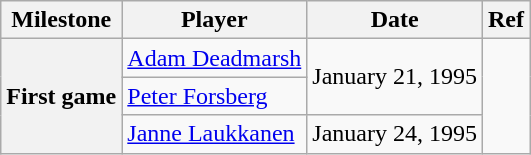<table class="wikitable">
<tr>
<th scope="col">Milestone</th>
<th scope="col">Player</th>
<th scope="col">Date</th>
<th scope="col">Ref</th>
</tr>
<tr>
<th rowspan=3>First game</th>
<td><a href='#'>Adam Deadmarsh</a></td>
<td rowspan=2>January 21, 1995</td>
<td rowspan=3></td>
</tr>
<tr>
<td><a href='#'>Peter Forsberg</a></td>
</tr>
<tr>
<td><a href='#'>Janne Laukkanen</a></td>
<td>January 24, 1995</td>
</tr>
</table>
